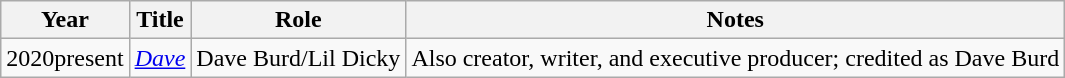<table class="wikitable">
<tr>
<th>Year</th>
<th>Title</th>
<th>Role</th>
<th>Notes</th>
</tr>
<tr>
<td>2020present</td>
<td><a href='#'><em>Dave</em></a></td>
<td>Dave Burd/Lil Dicky</td>
<td>Also creator, writer, and executive producer; credited as Dave Burd</td>
</tr>
</table>
